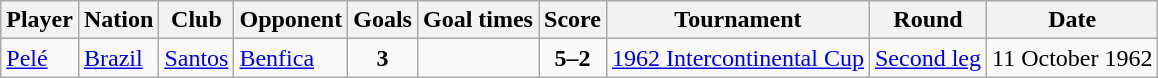<table class="wikitable">
<tr>
<th>Player</th>
<th>Nation</th>
<th>Club</th>
<th>Opponent</th>
<th>Goals</th>
<th>Goal times</th>
<th>Score</th>
<th>Tournament</th>
<th>Round</th>
<th>Date</th>
</tr>
<tr>
<td><a href='#'>Pelé</a></td>
<td> <a href='#'>Brazil</a></td>
<td> <a href='#'>Santos</a></td>
<td> <a href='#'>Benfica</a></td>
<td style="text-align:center"><strong>3</strong></td>
<td></td>
<td style="text-align:center"><strong>5–2</strong></td>
<td><a href='#'>1962 Intercontinental Cup</a></td>
<td><a href='#'>Second leg</a></td>
<td>11 October 1962</td>
</tr>
</table>
